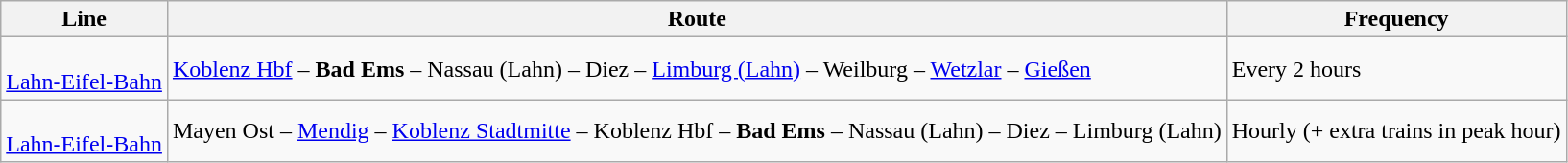<table class="wikitable">
<tr>
<th>Line</th>
<th>Route</th>
<th>Frequency</th>
</tr>
<tr>
<td><br><a href='#'>Lahn-Eifel-Bahn</a></td>
<td><a href='#'>Koblenz Hbf</a> – <strong>Bad Ems</strong> – Nassau (Lahn) – Diez – <a href='#'>Limburg (Lahn)</a> – Weilburg – <a href='#'>Wetzlar</a> – <a href='#'>Gießen</a></td>
<td>Every 2 hours</td>
</tr>
<tr>
<td><br><a href='#'>Lahn-Eifel-Bahn</a></td>
<td>Mayen Ost – <a href='#'>Mendig</a> – <a href='#'>Koblenz Stadtmitte</a> – Koblenz Hbf – <strong>Bad Ems</strong> – Nassau (Lahn) – Diez – Limburg (Lahn)</td>
<td>Hourly  (+ extra trains in peak hour)</td>
</tr>
</table>
